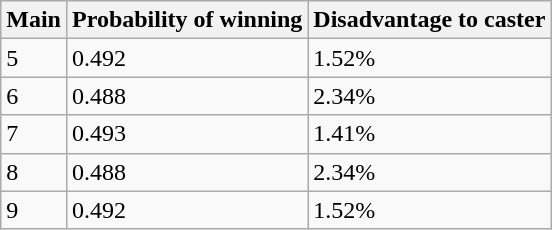<table class="wikitable" border="1">
<tr>
<th>Main</th>
<th>Probability of winning</th>
<th>Disadvantage to caster</th>
</tr>
<tr>
<td>5</td>
<td>0.492</td>
<td>1.52%</td>
</tr>
<tr>
<td>6</td>
<td>0.488</td>
<td>2.34%</td>
</tr>
<tr>
<td>7</td>
<td>0.493</td>
<td>1.41%</td>
</tr>
<tr>
<td>8</td>
<td>0.488</td>
<td>2.34%</td>
</tr>
<tr>
<td>9</td>
<td>0.492</td>
<td>1.52%</td>
</tr>
</table>
